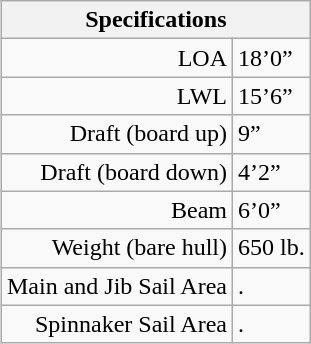<table align="right" class="wikitable">
<tr>
<th colspan=2>Specifications</th>
</tr>
<tr>
<td align=right>LOA</td>
<td>18’0”</td>
</tr>
<tr>
<td align=right>LWL</td>
<td>15’6”</td>
</tr>
<tr>
<td align=right>Draft (board up)</td>
<td>9”</td>
</tr>
<tr>
<td align=right>Draft (board down)</td>
<td>4’2”</td>
</tr>
<tr>
<td align=right>Beam</td>
<td>6’0”</td>
</tr>
<tr>
<td align=right>Weight (bare hull)</td>
<td>650 lb.</td>
</tr>
<tr>
<td align=right>Main and Jib Sail Area</td>
<td>.</td>
</tr>
<tr>
<td align=right>Spinnaker Sail Area</td>
<td>.</td>
</tr>
</table>
